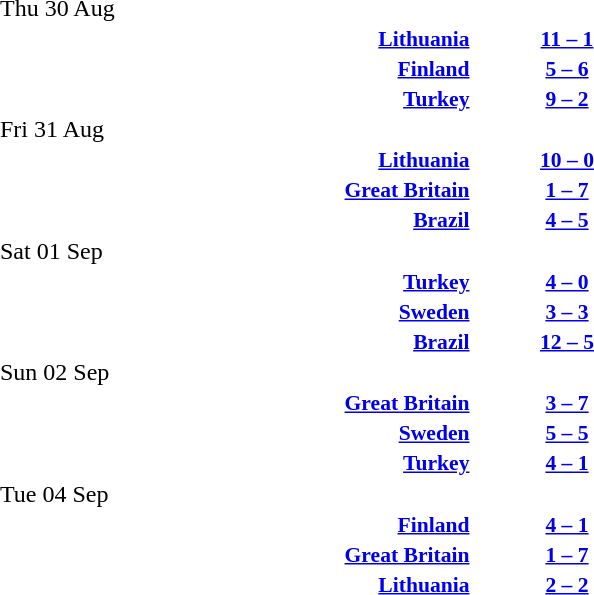<table width=100% cellspacing=1>
<tr>
<th width=25%></th>
<th width=10%></th>
<th></th>
</tr>
<tr>
<td>Thu 30 Aug</td>
</tr>
<tr style=font-size:90%>
<td align=right><strong><a href='#'>Lithuania</a> </strong></td>
<td align=center><strong><a href='#'>11 – 1</a></strong></td>
<td><strong></strong></td>
</tr>
<tr style=font-size:90%>
<td align=right><strong><a href='#'>Finland</a> </strong></td>
<td align=center><strong><a href='#'>5 – 6</a></strong></td>
<td><strong></strong></td>
</tr>
<tr style=font-size:90%>
<td align=right><strong><a href='#'>Turkey</a> </strong></td>
<td align=center><strong><a href='#'>9 – 2</a></strong></td>
<td><strong></strong></td>
</tr>
<tr>
<td>Fri 31 Aug</td>
</tr>
<tr style=font-size:90%>
<td align=right><strong><a href='#'>Lithuania</a> </strong></td>
<td align=center><strong><a href='#'>10 – 0</a></strong></td>
<td><strong></strong></td>
</tr>
<tr style=font-size:90%>
<td align=right><strong><a href='#'>Great Britain</a> </strong></td>
<td align=center><strong><a href='#'>1 – 7</a></strong></td>
<td><strong></strong></td>
</tr>
<tr style=font-size:90%>
<td align=right><strong><a href='#'>Brazil</a> </strong></td>
<td align=center><strong><a href='#'>4 – 5</a></strong></td>
<td><strong></strong></td>
</tr>
<tr>
<td>Sat 01 Sep</td>
</tr>
<tr style=font-size:90%>
<td align=right><strong><a href='#'>Turkey</a> </strong></td>
<td align=center><strong><a href='#'>4 – 0</a></strong></td>
<td><strong></strong></td>
</tr>
<tr style=font-size:90%>
<td align=right><strong><a href='#'>Sweden</a> </strong></td>
<td align=center><strong><a href='#'>3 – 3</a></strong></td>
<td><strong></strong></td>
</tr>
<tr style=font-size:90%>
<td align=right><strong><a href='#'>Brazil</a> </strong></td>
<td align=center><strong><a href='#'>12 – 5</a></strong></td>
<td><strong></strong></td>
</tr>
<tr>
<td>Sun 02 Sep</td>
</tr>
<tr style=font-size:90%>
<td align=right><strong><a href='#'>Great Britain</a> </strong></td>
<td align=center><strong><a href='#'>3 – 7</a></strong></td>
<td><strong></strong></td>
</tr>
<tr style=font-size:90%>
<td align=right><strong><a href='#'>Sweden</a> </strong></td>
<td align=center><strong><a href='#'>5 – 5</a></strong></td>
<td><strong></strong></td>
</tr>
<tr style=font-size:90%>
<td align=right><strong><a href='#'>Turkey</a> </strong></td>
<td align=center><strong><a href='#'>4 – 1</a></strong></td>
<td><strong></strong></td>
</tr>
<tr>
<td>Tue 04 Sep</td>
</tr>
<tr style=font-size:90%>
<td align=right><strong><a href='#'>Finland</a> </strong></td>
<td align=center><strong><a href='#'>4 – 1</a></strong></td>
<td><strong></strong></td>
</tr>
<tr style=font-size:90%>
<td align=right><strong><a href='#'>Great Britain</a> </strong></td>
<td align=center><strong><a href='#'>1 – 7</a></strong></td>
<td><strong></strong></td>
</tr>
<tr style=font-size:90%>
<td align=right><strong><a href='#'>Lithuania</a> </strong></td>
<td align=center><strong><a href='#'>2 – 2</a></strong></td>
<td><strong></strong></td>
</tr>
</table>
